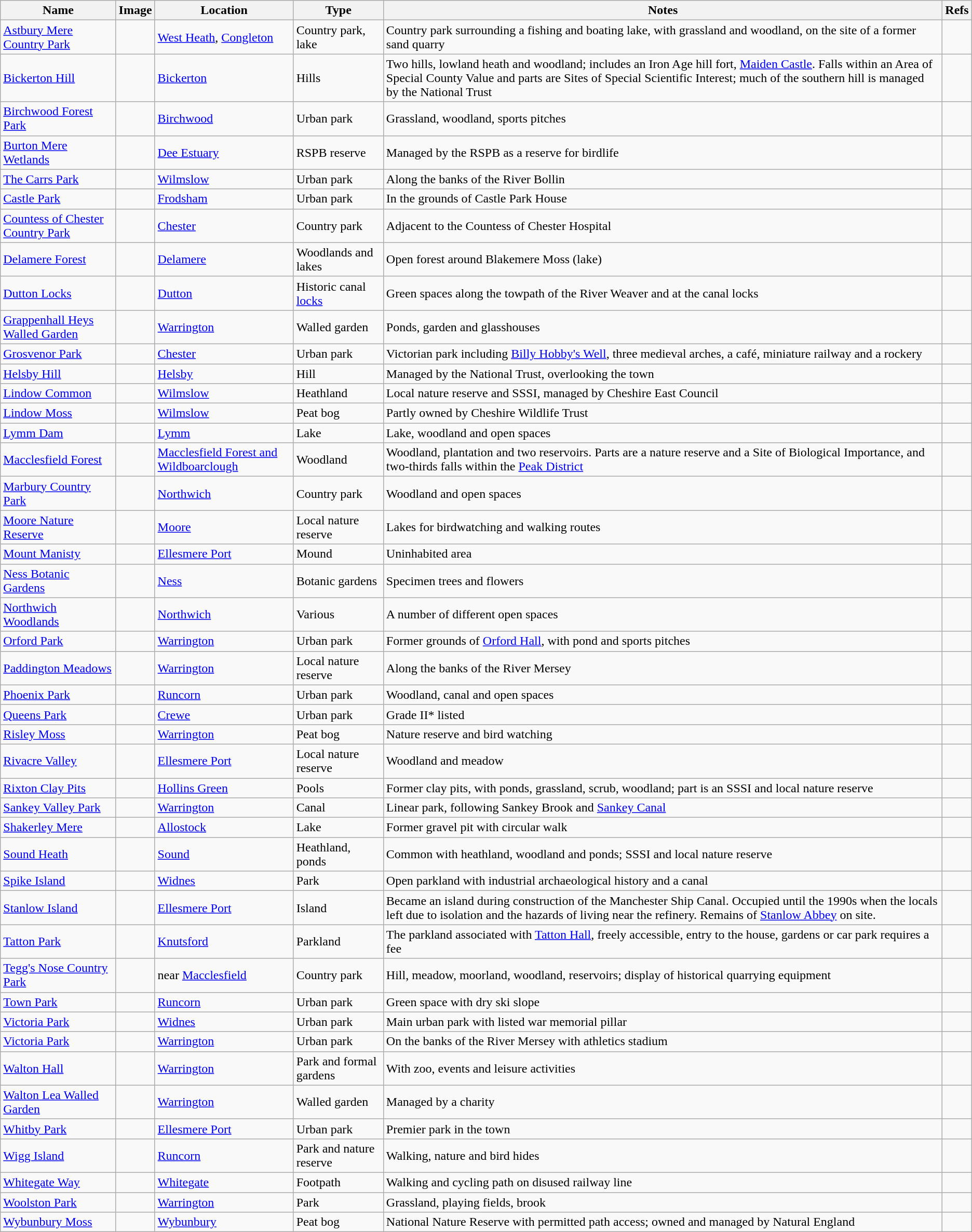<table class="wikitable sortable">
<tr>
<th>Name</th>
<th>Image</th>
<th>Location</th>
<th>Type</th>
<th>Notes</th>
<th>Refs</th>
</tr>
<tr>
<td><a href='#'>Astbury Mere Country Park</a></td>
<td></td>
<td><a href='#'>West Heath</a>, <a href='#'>Congleton</a></td>
<td>Country park, lake</td>
<td>Country park surrounding a fishing and boating lake, with grassland and woodland, on the site of a former sand quarry</td>
<td></td>
</tr>
<tr>
<td><a href='#'>Bickerton Hill</a></td>
<td></td>
<td><a href='#'>Bickerton</a></td>
<td>Hills</td>
<td>Two hills, lowland heath and  woodland; includes an Iron Age hill fort, <a href='#'>Maiden Castle</a>. Falls within an Area of Special County Value and parts are Sites of Special Scientific Interest; much of the southern hill is managed by the National Trust</td>
<td></td>
</tr>
<tr>
<td><a href='#'>Birchwood Forest Park</a></td>
<td></td>
<td><a href='#'>Birchwood</a></td>
<td>Urban park</td>
<td>Grassland, woodland, sports pitches</td>
<td></td>
</tr>
<tr>
<td><a href='#'>Burton Mere Wetlands</a></td>
<td></td>
<td><a href='#'>Dee Estuary</a></td>
<td>RSPB reserve</td>
<td>Managed by the RSPB as a reserve for birdlife</td>
<td></td>
</tr>
<tr>
<td><a href='#'>The Carrs Park</a></td>
<td></td>
<td><a href='#'>Wilmslow</a></td>
<td>Urban park</td>
<td>Along the banks of the River Bollin</td>
<td></td>
</tr>
<tr>
<td><a href='#'>Castle Park</a></td>
<td></td>
<td><a href='#'>Frodsham</a></td>
<td>Urban park</td>
<td>In the grounds of Castle Park House</td>
<td></td>
</tr>
<tr>
<td><a href='#'>Countess of Chester Country Park</a></td>
<td></td>
<td><a href='#'>Chester</a></td>
<td>Country park</td>
<td>Adjacent to the Countess of Chester Hospital</td>
<td></td>
</tr>
<tr>
<td><a href='#'>Delamere Forest</a></td>
<td></td>
<td><a href='#'>Delamere</a></td>
<td>Woodlands and lakes</td>
<td>Open forest around Blakemere Moss (lake)</td>
<td></td>
</tr>
<tr>
<td><a href='#'>Dutton Locks</a></td>
<td></td>
<td><a href='#'>Dutton</a></td>
<td>Historic canal <a href='#'>locks</a></td>
<td>Green spaces along the towpath of the River Weaver and at the canal locks</td>
<td></td>
</tr>
<tr>
<td><a href='#'>Grappenhall Heys Walled Garden</a></td>
<td></td>
<td><a href='#'>Warrington</a></td>
<td>Walled garden</td>
<td>Ponds, garden and glasshouses</td>
<td></td>
</tr>
<tr>
<td><a href='#'>Grosvenor Park</a></td>
<td></td>
<td><a href='#'>Chester</a></td>
<td>Urban park</td>
<td>Victorian park including <a href='#'>Billy Hobby's Well</a>, three medieval arches, a café, miniature railway and a rockery</td>
<td></td>
</tr>
<tr>
<td><a href='#'>Helsby Hill</a></td>
<td></td>
<td><a href='#'>Helsby</a></td>
<td>Hill</td>
<td>Managed by the National Trust, overlooking the town</td>
<td></td>
</tr>
<tr>
<td><a href='#'>Lindow Common</a></td>
<td></td>
<td><a href='#'>Wilmslow</a></td>
<td>Heathland</td>
<td>Local nature reserve and SSSI, managed by Cheshire East Council</td>
<td></td>
</tr>
<tr>
<td><a href='#'>Lindow Moss</a></td>
<td></td>
<td><a href='#'>Wilmslow</a></td>
<td>Peat bog</td>
<td>Partly owned by Cheshire Wildlife Trust</td>
<td></td>
</tr>
<tr>
<td><a href='#'>Lymm Dam</a></td>
<td></td>
<td><a href='#'>Lymm</a></td>
<td>Lake</td>
<td>Lake, woodland and open spaces</td>
<td></td>
</tr>
<tr>
<td><a href='#'>Macclesfield Forest</a></td>
<td></td>
<td><a href='#'>Macclesfield Forest and Wildboarclough</a></td>
<td>Woodland</td>
<td>Woodland, plantation and two reservoirs. Parts are a nature reserve and a Site of Biological Importance, and two-thirds falls within the <a href='#'>Peak District</a></td>
<td></td>
</tr>
<tr>
<td><a href='#'>Marbury Country Park</a></td>
<td></td>
<td><a href='#'>Northwich</a></td>
<td>Country park</td>
<td>Woodland and open spaces</td>
<td></td>
</tr>
<tr>
<td><a href='#'>Moore Nature Reserve</a></td>
<td></td>
<td><a href='#'>Moore</a></td>
<td>Local nature reserve</td>
<td>Lakes for birdwatching and walking routes</td>
<td></td>
</tr>
<tr>
<td><a href='#'>Mount Manisty</a></td>
<td></td>
<td><a href='#'>Ellesmere Port</a></td>
<td>Mound</td>
<td>Uninhabited area</td>
<td></td>
</tr>
<tr>
<td><a href='#'>Ness Botanic Gardens</a></td>
<td></td>
<td><a href='#'>Ness</a></td>
<td>Botanic gardens</td>
<td>Specimen trees and flowers</td>
<td></td>
</tr>
<tr>
<td><a href='#'>Northwich Woodlands</a></td>
<td></td>
<td><a href='#'>Northwich</a></td>
<td>Various</td>
<td>A number of different open spaces</td>
<td></td>
</tr>
<tr>
<td><a href='#'>Orford Park</a></td>
<td></td>
<td><a href='#'>Warrington</a></td>
<td>Urban park</td>
<td>Former grounds of <a href='#'>Orford Hall</a>, with pond and sports pitches</td>
<td></td>
</tr>
<tr>
<td><a href='#'>Paddington Meadows</a></td>
<td></td>
<td><a href='#'>Warrington</a></td>
<td>Local nature reserve</td>
<td>Along the banks of the River Mersey</td>
<td></td>
</tr>
<tr>
<td><a href='#'>Phoenix Park</a></td>
<td></td>
<td><a href='#'>Runcorn</a></td>
<td>Urban park</td>
<td>Woodland, canal and open spaces</td>
<td></td>
</tr>
<tr>
<td><a href='#'>Queens Park</a></td>
<td></td>
<td><a href='#'>Crewe</a></td>
<td>Urban park</td>
<td>Grade II* listed</td>
<td></td>
</tr>
<tr>
<td><a href='#'>Risley Moss</a></td>
<td></td>
<td><a href='#'>Warrington</a></td>
<td>Peat bog</td>
<td>Nature reserve and bird watching</td>
<td></td>
</tr>
<tr>
<td><a href='#'>Rivacre Valley</a></td>
<td></td>
<td><a href='#'>Ellesmere Port</a></td>
<td>Local nature reserve</td>
<td>Woodland and meadow</td>
<td></td>
</tr>
<tr>
<td><a href='#'>Rixton Clay Pits</a></td>
<td></td>
<td><a href='#'>Hollins Green</a></td>
<td>Pools</td>
<td>Former clay pits, with ponds, grassland, scrub, woodland; part is an SSSI and local nature reserve</td>
<td></td>
</tr>
<tr>
<td><a href='#'>Sankey Valley Park</a></td>
<td></td>
<td><a href='#'>Warrington</a></td>
<td>Canal</td>
<td>Linear park, following Sankey Brook and <a href='#'>Sankey Canal</a></td>
<td></td>
</tr>
<tr>
<td><a href='#'>Shakerley Mere</a></td>
<td></td>
<td><a href='#'>Allostock</a></td>
<td>Lake</td>
<td>Former gravel pit with circular walk</td>
<td></td>
</tr>
<tr>
<td><a href='#'>Sound Heath</a></td>
<td></td>
<td><a href='#'>Sound</a></td>
<td>Heathland, ponds</td>
<td>Common with heathland, woodland and ponds; SSSI and local nature reserve</td>
<td></td>
</tr>
<tr>
<td><a href='#'>Spike Island</a></td>
<td></td>
<td><a href='#'>Widnes</a></td>
<td>Park</td>
<td>Open parkland with industrial archaeological history and a canal</td>
<td></td>
</tr>
<tr>
<td><a href='#'>Stanlow Island</a></td>
<td></td>
<td><a href='#'>Ellesmere Port</a></td>
<td>Island</td>
<td>Became an island during construction of the Manchester Ship Canal. Occupied until the 1990s when the locals left due to isolation and the hazards of living near the refinery. Remains of <a href='#'>Stanlow Abbey</a> on site.</td>
<td></td>
</tr>
<tr>
<td><a href='#'>Tatton Park</a></td>
<td></td>
<td><a href='#'>Knutsford</a></td>
<td>Parkland</td>
<td>The parkland associated with <a href='#'>Tatton Hall</a>, freely accessible, entry to the house, gardens or car park requires a fee</td>
<td></td>
</tr>
<tr>
<td><a href='#'>Tegg's Nose Country Park</a></td>
<td></td>
<td>near <a href='#'>Macclesfield</a></td>
<td>Country park</td>
<td>Hill, meadow, moorland, woodland, reservoirs; display of historical quarrying equipment</td>
<td></td>
</tr>
<tr>
<td><a href='#'>Town Park</a></td>
<td></td>
<td><a href='#'>Runcorn</a></td>
<td>Urban park</td>
<td>Green space with dry ski slope</td>
<td></td>
</tr>
<tr>
<td><a href='#'>Victoria Park</a></td>
<td></td>
<td><a href='#'>Widnes</a></td>
<td>Urban park</td>
<td>Main urban park with listed war memorial pillar</td>
<td></td>
</tr>
<tr>
<td><a href='#'>Victoria Park</a></td>
<td></td>
<td><a href='#'>Warrington</a></td>
<td>Urban park</td>
<td>On the banks of the River Mersey with athletics stadium</td>
<td></td>
</tr>
<tr>
<td><a href='#'>Walton Hall</a></td>
<td></td>
<td><a href='#'>Warrington</a></td>
<td>Park and formal gardens</td>
<td>With zoo, events and leisure activities</td>
<td></td>
</tr>
<tr>
<td><a href='#'>Walton Lea Walled Garden</a></td>
<td></td>
<td><a href='#'>Warrington</a></td>
<td>Walled garden</td>
<td>Managed by a charity</td>
<td></td>
</tr>
<tr>
<td><a href='#'>Whitby Park</a></td>
<td></td>
<td><a href='#'>Ellesmere Port</a></td>
<td>Urban park</td>
<td>Premier park in the town</td>
<td></td>
</tr>
<tr>
<td><a href='#'>Wigg Island</a></td>
<td></td>
<td><a href='#'>Runcorn</a></td>
<td>Park and nature reserve</td>
<td>Walking, nature and bird hides</td>
<td></td>
</tr>
<tr>
<td><a href='#'>Whitegate Way</a></td>
<td></td>
<td><a href='#'>Whitegate</a></td>
<td>Footpath</td>
<td>Walking and cycling path on disused railway line</td>
<td></td>
</tr>
<tr>
<td><a href='#'>Woolston Park</a></td>
<td></td>
<td><a href='#'>Warrington</a></td>
<td>Park</td>
<td>Grassland, playing fields, brook</td>
<td></td>
</tr>
<tr>
<td><a href='#'>Wybunbury Moss</a></td>
<td></td>
<td><a href='#'>Wybunbury</a></td>
<td>Peat bog</td>
<td>National Nature Reserve with permitted path access; owned and managed by Natural England</td>
<td></td>
</tr>
</table>
